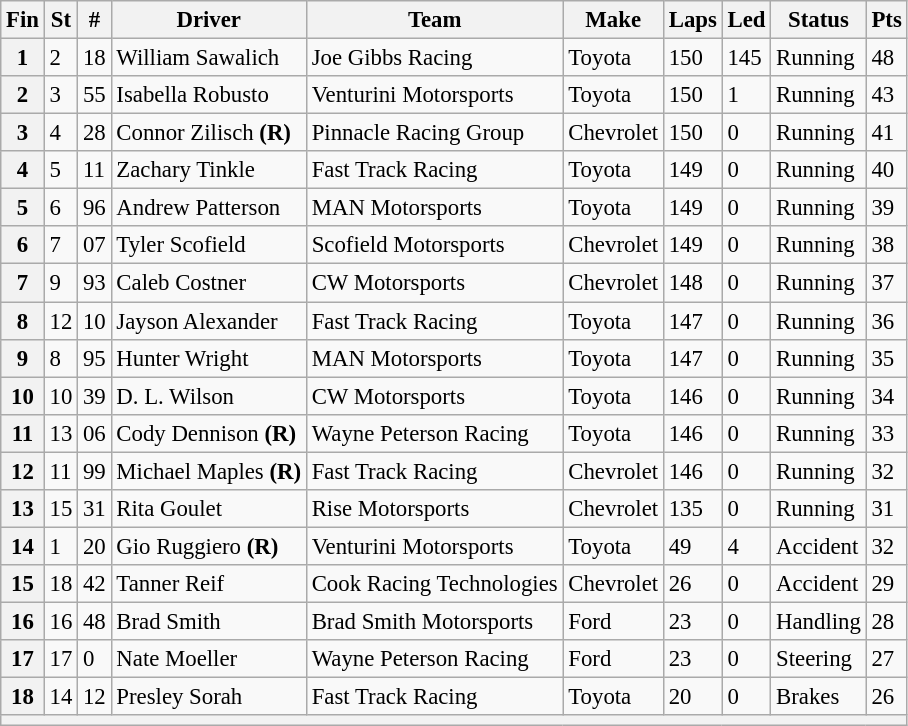<table class="wikitable" style="font-size:95%">
<tr>
<th>Fin</th>
<th>St</th>
<th>#</th>
<th>Driver</th>
<th>Team</th>
<th>Make</th>
<th>Laps</th>
<th>Led</th>
<th>Status</th>
<th>Pts</th>
</tr>
<tr>
<th>1</th>
<td>2</td>
<td>18</td>
<td>William Sawalich</td>
<td>Joe Gibbs Racing</td>
<td>Toyota</td>
<td>150</td>
<td>145</td>
<td>Running</td>
<td>48</td>
</tr>
<tr>
<th>2</th>
<td>3</td>
<td>55</td>
<td>Isabella Robusto</td>
<td>Venturini Motorsports</td>
<td>Toyota</td>
<td>150</td>
<td>1</td>
<td>Running</td>
<td>43</td>
</tr>
<tr>
<th>3</th>
<td>4</td>
<td>28</td>
<td>Connor Zilisch <strong>(R)</strong></td>
<td>Pinnacle Racing Group</td>
<td>Chevrolet</td>
<td>150</td>
<td>0</td>
<td>Running</td>
<td>41</td>
</tr>
<tr>
<th>4</th>
<td>5</td>
<td>11</td>
<td>Zachary Tinkle</td>
<td>Fast Track Racing</td>
<td>Toyota</td>
<td>149</td>
<td>0</td>
<td>Running</td>
<td>40</td>
</tr>
<tr>
<th>5</th>
<td>6</td>
<td>96</td>
<td>Andrew Patterson</td>
<td>MAN Motorsports</td>
<td>Toyota</td>
<td>149</td>
<td>0</td>
<td>Running</td>
<td>39</td>
</tr>
<tr>
<th>6</th>
<td>7</td>
<td>07</td>
<td>Tyler Scofield</td>
<td>Scofield Motorsports</td>
<td>Chevrolet</td>
<td>149</td>
<td>0</td>
<td>Running</td>
<td>38</td>
</tr>
<tr>
<th>7</th>
<td>9</td>
<td>93</td>
<td>Caleb Costner</td>
<td>CW Motorsports</td>
<td>Chevrolet</td>
<td>148</td>
<td>0</td>
<td>Running</td>
<td>37</td>
</tr>
<tr>
<th>8</th>
<td>12</td>
<td>10</td>
<td>Jayson Alexander</td>
<td>Fast Track Racing</td>
<td>Toyota</td>
<td>147</td>
<td>0</td>
<td>Running</td>
<td>36</td>
</tr>
<tr>
<th>9</th>
<td>8</td>
<td>95</td>
<td>Hunter Wright</td>
<td>MAN Motorsports</td>
<td>Toyota</td>
<td>147</td>
<td>0</td>
<td>Running</td>
<td>35</td>
</tr>
<tr>
<th>10</th>
<td>10</td>
<td>39</td>
<td>D. L. Wilson</td>
<td>CW Motorsports</td>
<td>Toyota</td>
<td>146</td>
<td>0</td>
<td>Running</td>
<td>34</td>
</tr>
<tr>
<th>11</th>
<td>13</td>
<td>06</td>
<td>Cody Dennison <strong>(R)</strong></td>
<td>Wayne Peterson Racing</td>
<td>Toyota</td>
<td>146</td>
<td>0</td>
<td>Running</td>
<td>33</td>
</tr>
<tr>
<th>12</th>
<td>11</td>
<td>99</td>
<td>Michael Maples <strong>(R)</strong></td>
<td>Fast Track Racing</td>
<td>Chevrolet</td>
<td>146</td>
<td>0</td>
<td>Running</td>
<td>32</td>
</tr>
<tr>
<th>13</th>
<td>15</td>
<td>31</td>
<td>Rita Goulet</td>
<td>Rise Motorsports</td>
<td>Chevrolet</td>
<td>135</td>
<td>0</td>
<td>Running</td>
<td>31</td>
</tr>
<tr>
<th>14</th>
<td>1</td>
<td>20</td>
<td>Gio Ruggiero <strong>(R)</strong></td>
<td>Venturini Motorsports</td>
<td>Toyota</td>
<td>49</td>
<td>4</td>
<td>Accident</td>
<td>32</td>
</tr>
<tr>
<th>15</th>
<td>18</td>
<td>42</td>
<td>Tanner Reif</td>
<td>Cook Racing Technologies</td>
<td>Chevrolet</td>
<td>26</td>
<td>0</td>
<td>Accident</td>
<td>29</td>
</tr>
<tr>
<th>16</th>
<td>16</td>
<td>48</td>
<td>Brad Smith</td>
<td>Brad Smith Motorsports</td>
<td>Ford</td>
<td>23</td>
<td>0</td>
<td>Handling</td>
<td>28</td>
</tr>
<tr>
<th>17</th>
<td>17</td>
<td>0</td>
<td>Nate Moeller</td>
<td>Wayne Peterson Racing</td>
<td>Ford</td>
<td>23</td>
<td>0</td>
<td>Steering</td>
<td>27</td>
</tr>
<tr>
<th>18</th>
<td>14</td>
<td>12</td>
<td>Presley Sorah</td>
<td>Fast Track Racing</td>
<td>Toyota</td>
<td>20</td>
<td>0</td>
<td>Brakes</td>
<td>26</td>
</tr>
<tr>
<th colspan="10"></th>
</tr>
</table>
